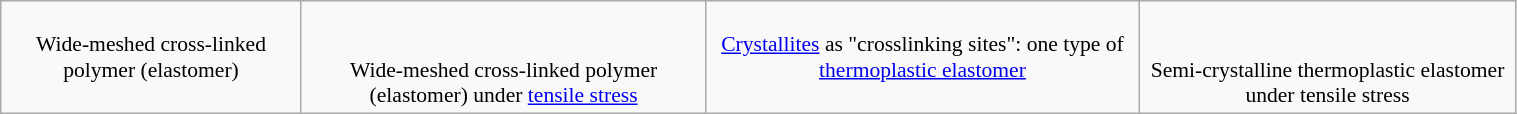<table class="wikitable centered" style="text-align:center; font-size:90%;" width="80%">
<tr class="hintergrundfarbe2" valign="top">
<td> <br>Wide-meshed cross-linked polymer (elastomer)</td>
<td> <br><br>Wide-meshed cross-linked polymer (elastomer) under <a href='#'>tensile stress</a></td>
<td> <br> <a href='#'>Crystallites</a> as "crosslinking sites": one type of <a href='#'>thermoplastic elastomer</a></td>
<td> <br><br> Semi-crystalline thermoplastic elastomer under tensile stress</td>
</tr>
</table>
